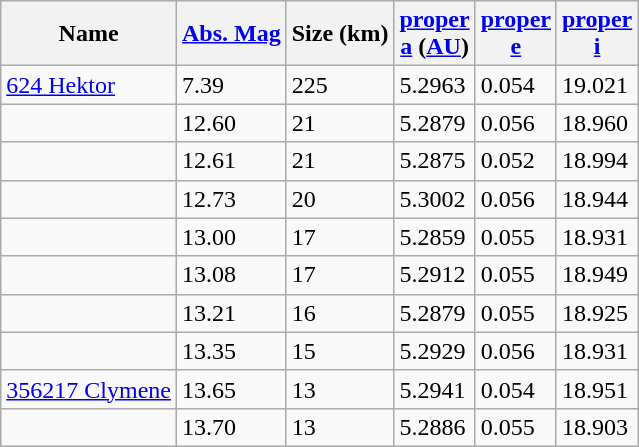<table class="wikitable sortable">
<tr>
<th>Name</th>
<th><a href='#'>Abs. Mag</a></th>
<th>Size (km)</th>
<th><a href='#'>proper<br>a</a> (<a href='#'>AU</a>)</th>
<th><a href='#'>proper<br>e</a></th>
<th><a href='#'>proper<br>i</a></th>
</tr>
<tr>
<td><a href='#'>624 Hektor</a></td>
<td>7.39</td>
<td>225</td>
<td>5.2963</td>
<td>0.054</td>
<td>19.021</td>
</tr>
<tr>
<td></td>
<td>12.60</td>
<td>21</td>
<td>5.2879</td>
<td>0.056</td>
<td>18.960</td>
</tr>
<tr>
<td></td>
<td>12.61</td>
<td>21</td>
<td>5.2875</td>
<td>0.052</td>
<td>18.994</td>
</tr>
<tr>
<td></td>
<td>12.73</td>
<td>20</td>
<td>5.3002</td>
<td>0.056</td>
<td>18.944</td>
</tr>
<tr>
<td></td>
<td>13.00</td>
<td>17</td>
<td>5.2859</td>
<td>0.055</td>
<td>18.931</td>
</tr>
<tr>
<td></td>
<td>13.08</td>
<td>17</td>
<td>5.2912</td>
<td>0.055</td>
<td>18.949</td>
</tr>
<tr>
<td></td>
<td>13.21</td>
<td>16</td>
<td>5.2879</td>
<td>0.055</td>
<td>18.925</td>
</tr>
<tr>
<td></td>
<td>13.35</td>
<td>15</td>
<td>5.2929</td>
<td>0.056</td>
<td>18.931</td>
</tr>
<tr>
<td><a href='#'>356217 Clymene</a></td>
<td>13.65</td>
<td>13</td>
<td>5.2941</td>
<td>0.054</td>
<td>18.951</td>
</tr>
<tr>
<td></td>
<td>13.70</td>
<td>13</td>
<td>5.2886</td>
<td>0.055</td>
<td>18.903</td>
</tr>
</table>
